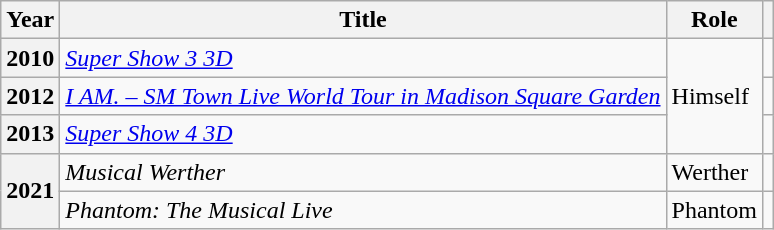<table class="wikitable plainrowheaders sortable">
<tr>
<th>Year</th>
<th>Title</th>
<th>Role</th>
<th scope="col" class="unsortable"></th>
</tr>
<tr>
<th scope="row">2010</th>
<td><em><a href='#'>Super Show 3 3D</a></em></td>
<td rowspan=3>Himself</td>
<td></td>
</tr>
<tr>
<th scope="row">2012</th>
<td><em><a href='#'>I AM. – SM Town Live World Tour in Madison Square Garden</a></em></td>
<td></td>
</tr>
<tr>
<th scope="row">2013</th>
<td><em><a href='#'>Super Show 4 3D</a></em></td>
<td></td>
</tr>
<tr>
<th scope="row" rowspan="2">2021</th>
<td><em>Musical Werther</em></td>
<td>Werther</td>
<td></td>
</tr>
<tr>
<td><em>Phantom: The Musical Live</em></td>
<td>Phantom</td>
<td></td>
</tr>
</table>
